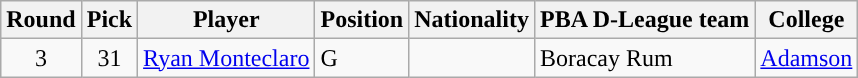<table class="wikitable sortable sortable">
<tr>
<th>Round</th>
<th>Pick</th>
<th>Player</th>
<th>Position</th>
<th>Nationality</th>
<th>PBA D-League team</th>
<th>College</th>
</tr>
<tr>
<td align=center>3</td>
<td align=center>31</td>
<td><a href='#'>Ryan Monteclaro</a></td>
<td>G</td>
<td></td>
<td>Boracay Rum</td>
<td><a href='#'>Adamson</a></td>
</tr>
</table>
